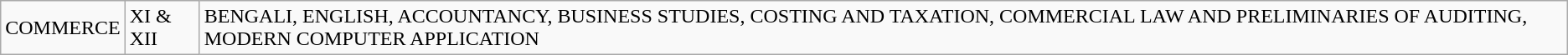<table class="wikitable">
<tr>
<td>COMMERCE</td>
<td>XI & XII</td>
<td>BENGALI, ENGLISH, ACCOUNTANCY, BUSINESS STUDIES, COSTING AND TAXATION, COMMERCIAL LAW AND PRELIMINARIES OF AUDITING, MODERN COMPUTER APPLICATION</td>
</tr>
</table>
